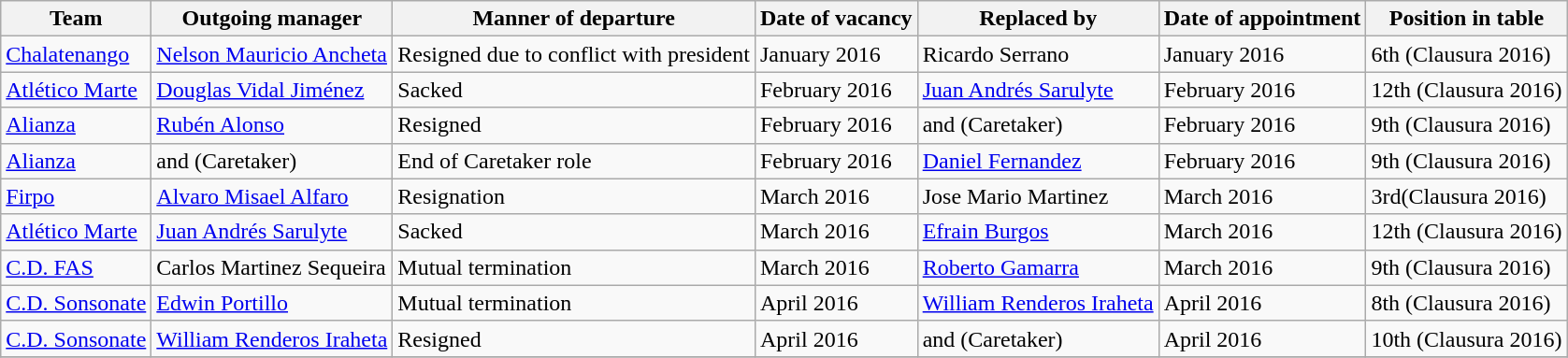<table class="wikitable">
<tr>
<th>Team</th>
<th>Outgoing manager</th>
<th>Manner of departure</th>
<th>Date of vacancy</th>
<th>Replaced by</th>
<th>Date of appointment</th>
<th>Position in table</th>
</tr>
<tr>
<td><a href='#'>Chalatenango</a></td>
<td> <a href='#'>Nelson Mauricio Ancheta</a></td>
<td>Resigned due to conflict with president</td>
<td>January 2016</td>
<td> Ricardo Serrano</td>
<td>January 2016</td>
<td>6th (Clausura 2016)</td>
</tr>
<tr>
<td><a href='#'>Atlético Marte</a></td>
<td> <a href='#'>Douglas Vidal Jiménez</a></td>
<td>Sacked</td>
<td>February 2016</td>
<td> <a href='#'>Juan Andrés Sarulyte</a></td>
<td>February 2016</td>
<td>12th (Clausura 2016)</td>
</tr>
<tr>
<td><a href='#'>Alianza</a></td>
<td> <a href='#'>Rubén Alonso</a></td>
<td>Resigned</td>
<td>February 2016</td>
<td>  and  (Caretaker)</td>
<td>February 2016</td>
<td>9th (Clausura 2016)</td>
</tr>
<tr>
<td><a href='#'>Alianza</a></td>
<td>  and  (Caretaker)</td>
<td>End of Caretaker role</td>
<td>February 2016</td>
<td> <a href='#'>Daniel Fernandez</a></td>
<td>February 2016</td>
<td>9th (Clausura 2016)</td>
</tr>
<tr>
<td><a href='#'>Firpo</a></td>
<td> <a href='#'>Alvaro Misael Alfaro</a></td>
<td>Resignation</td>
<td>March 2016</td>
<td> Jose Mario Martinez</td>
<td>March 2016</td>
<td>3rd(Clausura 2016)</td>
</tr>
<tr>
<td><a href='#'>Atlético Marte</a></td>
<td> <a href='#'>Juan Andrés Sarulyte</a></td>
<td>Sacked</td>
<td>March 2016</td>
<td> <a href='#'>Efrain Burgos</a></td>
<td>March 2016</td>
<td>12th (Clausura 2016)</td>
</tr>
<tr>
<td><a href='#'>C.D. FAS</a></td>
<td> Carlos Martinez Sequeira</td>
<td>Mutual termination</td>
<td>March 2016</td>
<td> <a href='#'>Roberto Gamarra</a></td>
<td>March 2016</td>
<td>9th (Clausura 2016)</td>
</tr>
<tr>
<td><a href='#'>C.D. Sonsonate</a></td>
<td> <a href='#'>Edwin Portillo</a></td>
<td>Mutual termination</td>
<td>April 2016</td>
<td> <a href='#'>William Renderos Iraheta</a></td>
<td>April 2016</td>
<td>8th (Clausura 2016)</td>
</tr>
<tr>
<td><a href='#'>C.D. Sonsonate</a></td>
<td> <a href='#'>William Renderos Iraheta</a></td>
<td>Resigned</td>
<td>April 2016</td>
<td> and  (Caretaker)</td>
<td>April 2016</td>
<td>10th (Clausura 2016)</td>
</tr>
<tr>
</tr>
</table>
